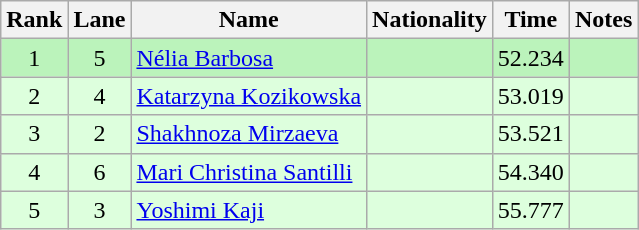<table class="wikitable" style="text-align:center;">
<tr>
<th>Rank</th>
<th>Lane</th>
<th>Name</th>
<th>Nationality</th>
<th>Time</th>
<th>Notes</th>
</tr>
<tr bgcolor=bbf3bb>
<td>1</td>
<td>5</td>
<td align=left><a href='#'>Nélia Barbosa</a></td>
<td align=left></td>
<td>52.234</td>
<td></td>
</tr>
<tr bgcolor=ddffdd>
<td>2</td>
<td>4</td>
<td align=left><a href='#'>Katarzyna Kozikowska</a></td>
<td align=left></td>
<td>53.019</td>
<td></td>
</tr>
<tr bgcolor=ddffdd>
<td>3</td>
<td>2</td>
<td align=left><a href='#'>Shakhnoza Mirzaeva</a></td>
<td align=left></td>
<td>53.521</td>
<td></td>
</tr>
<tr bgcolor=ddffdd>
<td>4</td>
<td>6</td>
<td align=left><a href='#'>Mari Christina Santilli</a></td>
<td align=left></td>
<td>54.340</td>
<td></td>
</tr>
<tr bgcolor=ddffdd>
<td>5</td>
<td>3</td>
<td align=left><a href='#'>Yoshimi Kaji</a></td>
<td align=left></td>
<td>55.777</td>
<td></td>
</tr>
</table>
